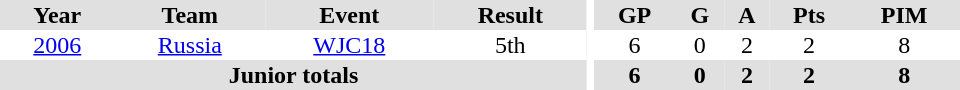<table border="0" cellpadding="1" cellspacing="0" ID="Table3" style="text-align:center; width:40em">
<tr ALIGN="center" bgcolor="#e0e0e0">
<th>Year</th>
<th>Team</th>
<th>Event</th>
<th>Result</th>
<th rowspan="99" bgcolor="#ffffff"></th>
<th>GP</th>
<th>G</th>
<th>A</th>
<th>Pts</th>
<th>PIM</th>
</tr>
<tr>
<td><a href='#'>2006</a></td>
<td><a href='#'>Russia</a></td>
<td><a href='#'>WJC18</a></td>
<td>5th</td>
<td>6</td>
<td>0</td>
<td>2</td>
<td>2</td>
<td>8</td>
</tr>
<tr bgcolor="#e0e0e0">
<th colspan="4">Junior totals</th>
<th>6</th>
<th>0</th>
<th>2</th>
<th>2</th>
<th>8</th>
</tr>
</table>
